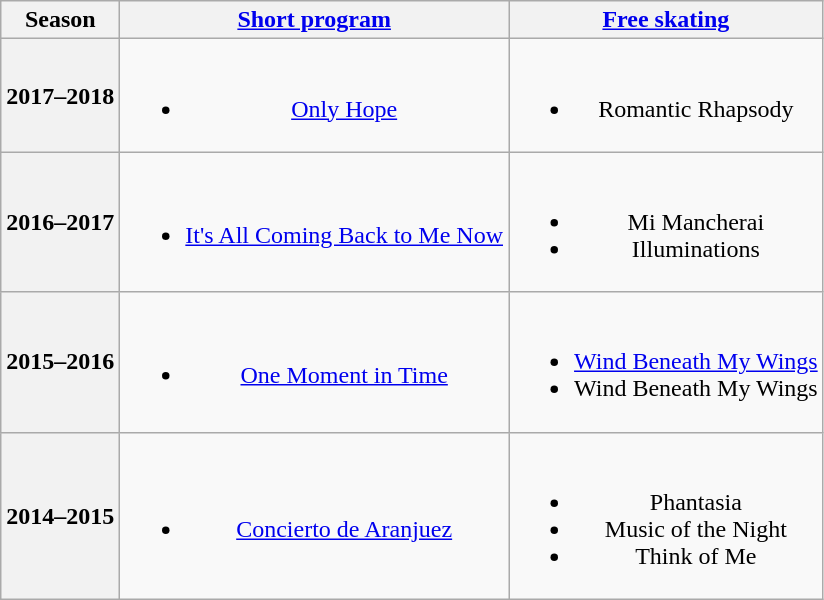<table class=wikitable style=text-align:center>
<tr>
<th>Season</th>
<th><a href='#'>Short program</a></th>
<th><a href='#'>Free skating</a></th>
</tr>
<tr>
<th>2017–2018 <br> </th>
<td><br><ul><li><a href='#'>Only Hope</a> <br></li></ul></td>
<td><br><ul><li>Romantic Rhapsody <br></li></ul></td>
</tr>
<tr>
<th>2016–2017 <br> </th>
<td><br><ul><li><a href='#'>It's All Coming Back to Me Now</a> <br></li></ul></td>
<td><br><ul><li>Mi Mancherai <br></li><li>Illuminations <br></li></ul></td>
</tr>
<tr>
<th>2015–2016 <br> </th>
<td><br><ul><li><a href='#'>One Moment in Time</a> <br></li></ul></td>
<td><br><ul><li><a href='#'>Wind Beneath My Wings</a> <br></li><li>Wind Beneath My Wings <br></li></ul></td>
</tr>
<tr>
<th>2014–2015 <br> </th>
<td><br><ul><li><a href='#'>Concierto de Aranjuez</a> <br></li></ul></td>
<td><br><ul><li>Phantasia <br></li><li>Music of the Night <br></li><li>Think of Me <br></li></ul></td>
</tr>
</table>
